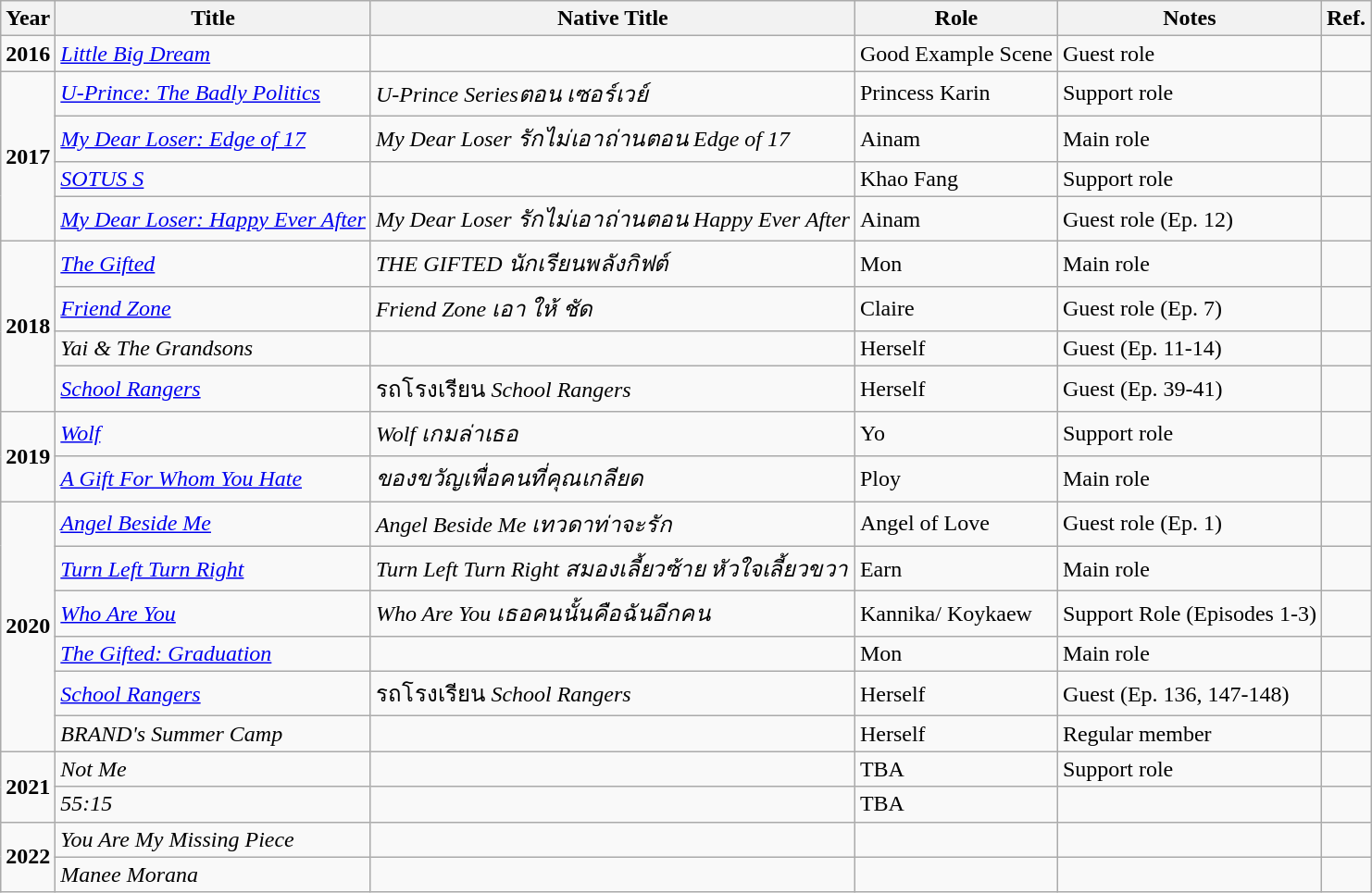<table class="wikitable">
<tr>
<th>Year</th>
<th>Title</th>
<th>Native Title</th>
<th>Role</th>
<th>Notes</th>
<th>Ref.</th>
</tr>
<tr>
<td><strong>2016</strong></td>
<td><em><a href='#'>Little Big Dream</a></em></td>
<td></td>
<td>Good Example Scene</td>
<td>Guest role</td>
<td></td>
</tr>
<tr>
<td rowspan="4"><strong>2017</strong></td>
<td><em><a href='#'>U-Prince: The Badly Politics</a></em></td>
<td><em>U-Prince Seriesตอน เซอร์เวย์</em></td>
<td>Princess Karin</td>
<td>Support role</td>
<td></td>
</tr>
<tr>
<td><em><a href='#'>My Dear Loser: Edge of 17</a></em></td>
<td><em>My Dear Loser รักไม่เอาถ่านตอน Edge of 17</em></td>
<td>Ainam</td>
<td>Main role</td>
<td></td>
</tr>
<tr>
<td><em><a href='#'>SOTUS S</a></em></td>
<td></td>
<td>Khao Fang</td>
<td>Support role</td>
<td></td>
</tr>
<tr>
<td><em><a href='#'>My Dear Loser: Happy Ever After</a></em></td>
<td><em>My Dear Loser รักไม่เอาถ่านตอน Happy Ever After</em></td>
<td>Ainam</td>
<td>Guest role (Ep. 12)</td>
<td></td>
</tr>
<tr>
<td rowspan="4"><strong>2018</strong></td>
<td><em><a href='#'>The Gifted</a></em></td>
<td><em>THE GIFTED นักเรียนพลังกิฟต์</em></td>
<td>Mon</td>
<td>Main role</td>
<td></td>
</tr>
<tr>
<td><em><a href='#'>Friend Zone</a></em></td>
<td><em>Friend Zone เอา ให้ ชัด</em></td>
<td>Claire</td>
<td>Guest role (Ep. 7)</td>
<td></td>
</tr>
<tr>
<td><em>Yai & The Grandsons</em></td>
<td></td>
<td>Herself</td>
<td>Guest (Ep. 11-14)</td>
<td></td>
</tr>
<tr>
<td><em><a href='#'>School Rangers</a></em></td>
<td>รถโรงเรียน <em>School Rangers</em></td>
<td>Herself</td>
<td>Guest (Ep. 39-41)</td>
<td></td>
</tr>
<tr>
<td rowspan="2"><strong>2019</strong></td>
<td><em><a href='#'>Wolf</a></em></td>
<td><em>Wolf เกมล่าเธอ</em></td>
<td>Yo</td>
<td>Support role</td>
<td></td>
</tr>
<tr>
<td><em><a href='#'>A Gift For Whom You Hate</a></em></td>
<td><em>ของขวัญเพื่อคนที่คุณเกลียด</em></td>
<td>Ploy</td>
<td>Main role</td>
<td></td>
</tr>
<tr>
<td rowspan="6"><strong>2020</strong></td>
<td><em><a href='#'>Angel Beside Me</a></em></td>
<td><em>Angel Beside Me เทวดาท่าจะรัก</em></td>
<td>Angel of Love</td>
<td>Guest role (Ep. 1)</td>
<td></td>
</tr>
<tr>
<td><em><a href='#'>Turn Left Turn Right</a></em></td>
<td><em>Turn Left Turn Right สมองเลี้ยวซ้าย หัวใจเลี้ยวขวา</em></td>
<td>Earn</td>
<td>Main role</td>
<td></td>
</tr>
<tr>
<td><em><a href='#'>Who Are You</a></em></td>
<td><em>Who Are You เธอคนนั้นคือฉันอีกคน</em></td>
<td>Kannika/ Koykaew</td>
<td>Support Role (Episodes 1-3)</td>
<td></td>
</tr>
<tr>
<td><em><a href='#'>The Gifted: Graduation</a></em></td>
<td></td>
<td>Mon</td>
<td>Main role</td>
<td></td>
</tr>
<tr>
<td><em><a href='#'>School Rangers</a></em></td>
<td>รถโรงเรียน <em>School Rangers</em></td>
<td>Herself</td>
<td>Guest (Ep. 136, 147-148)</td>
<td></td>
</tr>
<tr>
<td><em>BRAND's Summer Camp</em></td>
<td></td>
<td>Herself</td>
<td>Regular member</td>
<td></td>
</tr>
<tr>
<td rowspan="2"><strong>2021</strong></td>
<td><em>Not Me</em></td>
<td></td>
<td>TBA</td>
<td>Support role</td>
<td></td>
</tr>
<tr>
<td><em>55:15</em></td>
<td></td>
<td>TBA</td>
<td></td>
<td></td>
</tr>
<tr>
<td rowspan="3"><strong>2022</strong></td>
<td><em>You Are My Missing Piece</em></td>
<td></td>
<td></td>
<td></td>
<td></td>
</tr>
<tr>
<td><em>Manee Morana</em></td>
<td></td>
<td></td>
<td></td>
<td></td>
</tr>
</table>
